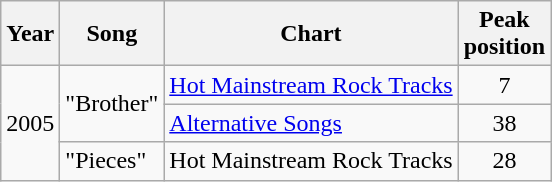<table class="wikitable">
<tr>
<th>Year</th>
<th>Song</th>
<th>Chart</th>
<th>Peak<br>position</th>
</tr>
<tr>
<td rowspan="3">2005</td>
<td rowspan="2">"Brother"</td>
<td><a href='#'>Hot Mainstream Rock Tracks</a></td>
<td align="center">7</td>
</tr>
<tr>
<td><a href='#'>Alternative Songs</a></td>
<td align="center">38</td>
</tr>
<tr>
<td rowspan="1">"Pieces"</td>
<td>Hot Mainstream Rock Tracks</td>
<td align="center">28</td>
</tr>
</table>
